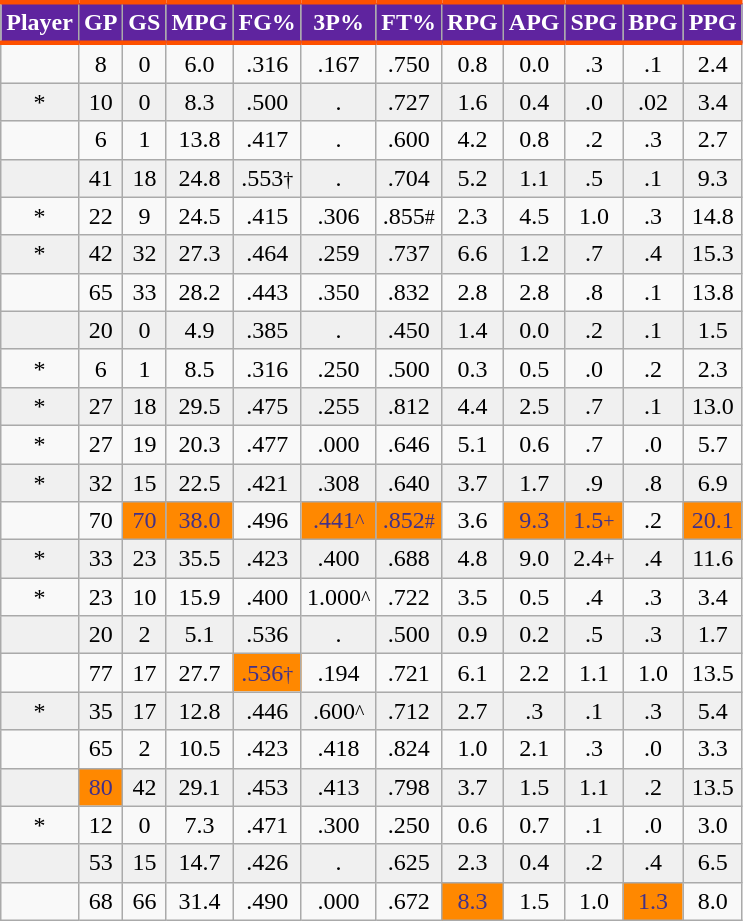<table class="wikitable sortable" style="text-align:right;">
<tr>
<th style="background:#5F249F; color:#FFFFFF; border-top:#FE5000 3px solid; border-bottom:#FE5000 3px solid;">Player</th>
<th style="background:#5F249F; color:#FFFFFF; border-top:#FE5000 3px solid; border-bottom:#FE5000 3px solid;">GP</th>
<th style="background:#5F249F; color:#FFFFFF; border-top:#FE5000 3px solid; border-bottom:#FE5000 3px solid;">GS</th>
<th style="background:#5F249F; color:#FFFFFF; border-top:#FE5000 3px solid; border-bottom:#FE5000 3px solid;">MPG</th>
<th style="background:#5F249F; color:#FFFFFF; border-top:#FE5000 3px solid; border-bottom:#FE5000 3px solid;">FG%</th>
<th style="background:#5F249F; color:#FFFFFF; border-top:#FE5000 3px solid; border-bottom:#FE5000 3px solid;">3P%</th>
<th style="background:#5F249F; color:#FFFFFF; border-top:#FE5000 3px solid; border-bottom:#FE5000 3px solid;">FT%</th>
<th style="background:#5F249F; color:#FFFFFF; border-top:#FE5000 3px solid; border-bottom:#FE5000 3px solid;">RPG</th>
<th style="background:#5F249F; color:#FFFFFF; border-top:#FE5000 3px solid; border-bottom:#FE5000 3px solid;">APG</th>
<th style="background:#5F249F; color:#FFFFFF; border-top:#FE5000 3px solid; border-bottom:#FE5000 3px solid;">SPG</th>
<th style="background:#5F249F; color:#FFFFFF; border-top:#FE5000 3px solid; border-bottom:#FE5000 3px solid;">BPG</th>
<th style="background:#5F249F; color:#FFFFFF; border-top:#FE5000 3px solid; border-bottom:#FE5000 3px solid;">PPG</th>
</tr>
<tr align="center" bgcolor="">
<td></td>
<td>8</td>
<td>0</td>
<td>6.0</td>
<td>.316</td>
<td>.167</td>
<td>.750</td>
<td>0.8</td>
<td>0.0</td>
<td>.3</td>
<td>.1</td>
<td>2.4</td>
</tr>
<tr align="center" bgcolor="#f0f0f0">
<td>*</td>
<td>10</td>
<td>0</td>
<td>8.3</td>
<td>.500</td>
<td>.</td>
<td>.727</td>
<td>1.6</td>
<td>0.4</td>
<td>.0</td>
<td>.02</td>
<td>3.4</td>
</tr>
<tr align="center" bgcolor="">
<td></td>
<td>6</td>
<td>1</td>
<td>13.8</td>
<td>.417</td>
<td>.</td>
<td>.600</td>
<td>4.2</td>
<td>0.8</td>
<td>.2</td>
<td>.3</td>
<td>2.7</td>
</tr>
<tr align="center" bgcolor="#f0f0f0">
<td></td>
<td>41</td>
<td>18</td>
<td>24.8</td>
<td>.553<small>†</small></td>
<td>.</td>
<td>.704</td>
<td>5.2</td>
<td>1.1</td>
<td>.5</td>
<td>.1</td>
<td>9.3</td>
</tr>
<tr align="center" bgcolor="">
<td>*</td>
<td>22</td>
<td>9</td>
<td>24.5</td>
<td>.415</td>
<td>.306</td>
<td>.855<small>#</small></td>
<td>2.3</td>
<td>4.5</td>
<td>1.0</td>
<td>.3</td>
<td>14.8</td>
</tr>
<tr align="center" bgcolor="#f0f0f0">
<td>*</td>
<td>42</td>
<td>32</td>
<td>27.3</td>
<td>.464</td>
<td>.259</td>
<td>.737</td>
<td>6.6</td>
<td>1.2</td>
<td>.7</td>
<td>.4</td>
<td>15.3</td>
</tr>
<tr align="center" bgcolor="">
<td></td>
<td>65</td>
<td>33</td>
<td>28.2</td>
<td>.443</td>
<td>.350</td>
<td>.832</td>
<td>2.8</td>
<td>2.8</td>
<td>.8</td>
<td>.1</td>
<td>13.8</td>
</tr>
<tr align="center" bgcolor="#f0f0f0">
<td></td>
<td>20</td>
<td>0</td>
<td>4.9</td>
<td>.385</td>
<td>.</td>
<td>.450</td>
<td>1.4</td>
<td>0.0</td>
<td>.2</td>
<td>.1</td>
<td>1.5</td>
</tr>
<tr align="center" bgcolor="">
<td>*</td>
<td>6</td>
<td>1</td>
<td>8.5</td>
<td>.316</td>
<td>.250</td>
<td>.500</td>
<td>0.3</td>
<td>0.5</td>
<td>.0</td>
<td>.2</td>
<td>2.3</td>
</tr>
<tr align="center" bgcolor="#f0f0f0">
<td>*</td>
<td>27</td>
<td>18</td>
<td>29.5</td>
<td>.475</td>
<td>.255</td>
<td>.812</td>
<td>4.4</td>
<td>2.5</td>
<td>.7</td>
<td>.1</td>
<td>13.0</td>
</tr>
<tr align="center" bgcolor="">
<td>*</td>
<td>27</td>
<td>19</td>
<td>20.3</td>
<td>.477</td>
<td>.000</td>
<td>.646</td>
<td>5.1</td>
<td>0.6</td>
<td>.7</td>
<td>.0</td>
<td>5.7</td>
</tr>
<tr align="center" bgcolor="#f0f0f0">
<td>*</td>
<td>32</td>
<td>15</td>
<td>22.5</td>
<td>.421</td>
<td>.308</td>
<td>.640</td>
<td>3.7</td>
<td>1.7</td>
<td>.9</td>
<td>.8</td>
<td>6.9</td>
</tr>
<tr align="center" bgcolor="">
<td></td>
<td>70</td>
<td style="background:#FF8800;color:#423189;">70</td>
<td style="background:#FF8800;color:#423189;">38.0</td>
<td>.496</td>
<td style="background:#FF8800;color:#423189;">.441<small>^</small></td>
<td style="background:#FF8800;color:#423189;">.852<small>#</small></td>
<td>3.6</td>
<td style="background:#FF8800;color:#423189;">9.3</td>
<td style="background:#FF8800;color:#423189;">1.5<small>+</small></td>
<td>.2</td>
<td style="background:#FF8800;color:#423189;">20.1</td>
</tr>
<tr align="center" bgcolor="#f0f0f0">
<td>*</td>
<td>33</td>
<td>23</td>
<td>35.5</td>
<td>.423</td>
<td>.400</td>
<td>.688</td>
<td>4.8</td>
<td>9.0</td>
<td>2.4<small>+</small></td>
<td>.4</td>
<td>11.6</td>
</tr>
<tr align="center" bgcolor="">
<td>*</td>
<td>23</td>
<td>10</td>
<td>15.9</td>
<td>.400</td>
<td>1.000<small>^</small></td>
<td>.722</td>
<td>3.5</td>
<td>0.5</td>
<td>.4</td>
<td>.3</td>
<td>3.4</td>
</tr>
<tr align="center" bgcolor="#f0f0f0">
<td></td>
<td>20</td>
<td>2</td>
<td>5.1</td>
<td>.536</td>
<td>.</td>
<td>.500</td>
<td>0.9</td>
<td>0.2</td>
<td>.5</td>
<td>.3</td>
<td>1.7</td>
</tr>
<tr align="center" bgcolor="">
<td></td>
<td>77</td>
<td>17</td>
<td>27.7</td>
<td style="background:#FF8800;color:#423189;">.536<small>†</small></td>
<td>.194</td>
<td>.721</td>
<td>6.1</td>
<td>2.2</td>
<td>1.1</td>
<td>1.0</td>
<td>13.5</td>
</tr>
<tr align="center" bgcolor="#f0f0f0">
<td>*</td>
<td>35</td>
<td>17</td>
<td>12.8</td>
<td>.446</td>
<td>.600<small>^</small></td>
<td>.712</td>
<td>2.7</td>
<td>.3</td>
<td>.1</td>
<td>.3</td>
<td>5.4</td>
</tr>
<tr align="center" bgcolor="">
<td></td>
<td>65</td>
<td>2</td>
<td>10.5</td>
<td>.423</td>
<td>.418</td>
<td>.824</td>
<td>1.0</td>
<td>2.1</td>
<td>.3</td>
<td>.0</td>
<td>3.3</td>
</tr>
<tr align="center" bgcolor="#f0f0f0">
<td></td>
<td style="background:#FF8800;color:#423189;">80</td>
<td>42</td>
<td>29.1</td>
<td>.453</td>
<td>.413</td>
<td>.798</td>
<td>3.7</td>
<td>1.5</td>
<td>1.1</td>
<td>.2</td>
<td>13.5</td>
</tr>
<tr align="center" bgcolor="">
<td>*</td>
<td>12</td>
<td>0</td>
<td>7.3</td>
<td>.471</td>
<td>.300</td>
<td>.250</td>
<td>0.6</td>
<td>0.7</td>
<td>.1</td>
<td>.0</td>
<td>3.0</td>
</tr>
<tr align="center" bgcolor="#f0f0f0">
<td></td>
<td>53</td>
<td>15</td>
<td>14.7</td>
<td>.426</td>
<td>.</td>
<td>.625</td>
<td>2.3</td>
<td>0.4</td>
<td>.2</td>
<td>.4</td>
<td>6.5</td>
</tr>
<tr align="center" bgcolor="">
<td></td>
<td>68</td>
<td>66</td>
<td>31.4</td>
<td>.490</td>
<td>.000</td>
<td>.672</td>
<td style="background:#FF8800;color:#423189;">8.3</td>
<td>1.5</td>
<td>1.0</td>
<td style="background:#FF8800;color:#423189;">1.3</td>
<td>8.0</td>
</tr>
</table>
